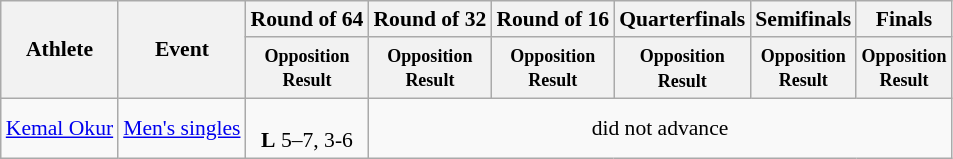<table class=wikitable style="font-size:90%">
<tr>
<th rowspan="2">Athlete</th>
<th rowspan="2">Event</th>
<th>Round of 64</th>
<th>Round of 32</th>
<th>Round of 16</th>
<th>Quarterfinals</th>
<th>Semifinals</th>
<th>Finals</th>
</tr>
<tr>
<th style="line-height:1em"><small>Opposition<br>Result</small></th>
<th style="line-height:1em"><small>Opposition<br>Result</small></th>
<th style="line-height:1em"><small>Opposition<br>Result</small></th>
<th style=”line-height:1em”><small>Opposition<br>Result</small></th>
<th style="line-height:1em"><small>Opposition<br>Result</small></th>
<th style="line-height:1em"><small>Opposition<br>Result</small></th>
</tr>
<tr>
<td><a href='#'>Kemal Okur</a></td>
<td><a href='#'>Men's singles</a></td>
<td style="text-align:center;"><br><strong>L</strong> 5–7, 3-6</td>
<td style="text-align:center;" colspan="5">did not advance</td>
</tr>
</table>
